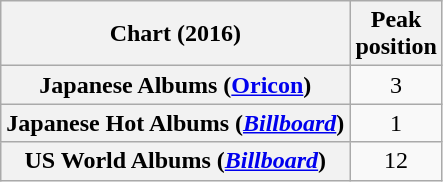<table class="wikitable plainrowheaders">
<tr>
<th>Chart (2016)</th>
<th>Peak<br>position</th>
</tr>
<tr>
<th scope="row">Japanese Albums (<a href='#'>Oricon</a>)</th>
<td align="center">3</td>
</tr>
<tr>
<th scope="row">Japanese Hot Albums (<em><a href='#'>Billboard</a></em>)</th>
<td align="center">1</td>
</tr>
<tr>
<th scope="row">US World Albums (<em><a href='#'>Billboard</a></em>)</th>
<td align="center">12</td>
</tr>
</table>
